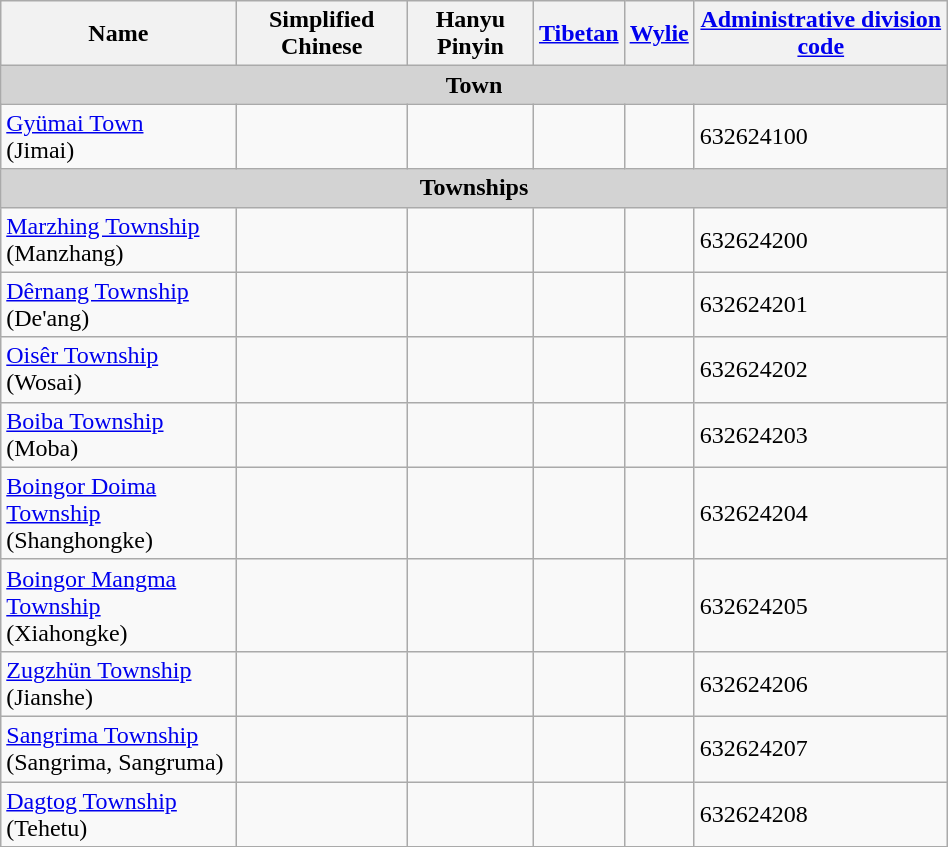<table class="wikitable" align="center" style="width:50%; border="1">
<tr>
<th>Name</th>
<th>Simplified Chinese</th>
<th>Hanyu Pinyin</th>
<th><a href='#'>Tibetan</a></th>
<th><a href='#'>Wylie</a></th>
<th><a href='#'>Administrative division code</a></th>
</tr>
<tr>
<td colspan="7"  style="text-align:center; background:#d3d3d3;"><strong>Town</strong></td>
</tr>
<tr --------->
<td><a href='#'>Gyümai Town</a><br>(Jimai)</td>
<td></td>
<td></td>
<td></td>
<td></td>
<td>632624100</td>
</tr>
<tr>
<td colspan="7"  style="text-align:center; background:#d3d3d3;"><strong>Townships</strong></td>
</tr>
<tr --------->
<td><a href='#'>Marzhing Township</a><br>(Manzhang)</td>
<td></td>
<td></td>
<td></td>
<td></td>
<td>632624200</td>
</tr>
<tr>
<td><a href='#'>Dêrnang Township</a><br>(De'ang)</td>
<td></td>
<td></td>
<td></td>
<td></td>
<td>632624201</td>
</tr>
<tr>
<td><a href='#'>Oisêr Township</a><br>(Wosai)</td>
<td></td>
<td></td>
<td></td>
<td></td>
<td>632624202</td>
</tr>
<tr>
<td><a href='#'>Boiba Township</a><br>(Moba)</td>
<td></td>
<td></td>
<td></td>
<td></td>
<td>632624203</td>
</tr>
<tr>
<td><a href='#'>Boingor Doima Township</a><br>(Shanghongke)</td>
<td></td>
<td></td>
<td></td>
<td></td>
<td>632624204</td>
</tr>
<tr>
<td><a href='#'>Boingor Mangma Township</a><br>(Xiahongke)</td>
<td></td>
<td></td>
<td></td>
<td></td>
<td>632624205</td>
</tr>
<tr>
<td><a href='#'>Zugzhün Township</a><br>(Jianshe)</td>
<td></td>
<td></td>
<td></td>
<td></td>
<td>632624206</td>
</tr>
<tr>
<td><a href='#'>Sangrima Township</a><br>(Sangrima, Sangruma)</td>
<td></td>
<td></td>
<td></td>
<td></td>
<td>632624207</td>
</tr>
<tr>
<td><a href='#'>Dagtog Township</a><br>(Tehetu)</td>
<td></td>
<td></td>
<td></td>
<td></td>
<td>632624208</td>
</tr>
<tr>
</tr>
</table>
